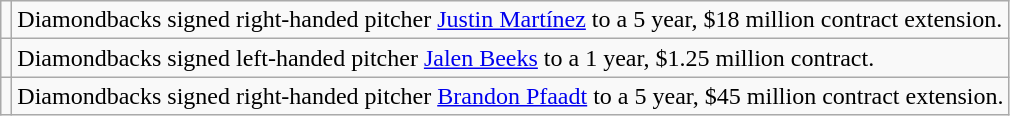<table class="wikitable">
<tr>
<td></td>
<td>Diamondbacks signed right-handed pitcher <a href='#'>Justin Martínez</a> to a 5 year, $18 million contract extension.</td>
</tr>
<tr>
<td></td>
<td>Diamondbacks signed left-handed pitcher <a href='#'>Jalen Beeks</a> to a 1 year, $1.25 million contract.</td>
</tr>
<tr>
<td></td>
<td>Diamondbacks signed right-handed pitcher <a href='#'>Brandon Pfaadt</a> to a 5 year, $45 million contract extension.</td>
</tr>
</table>
